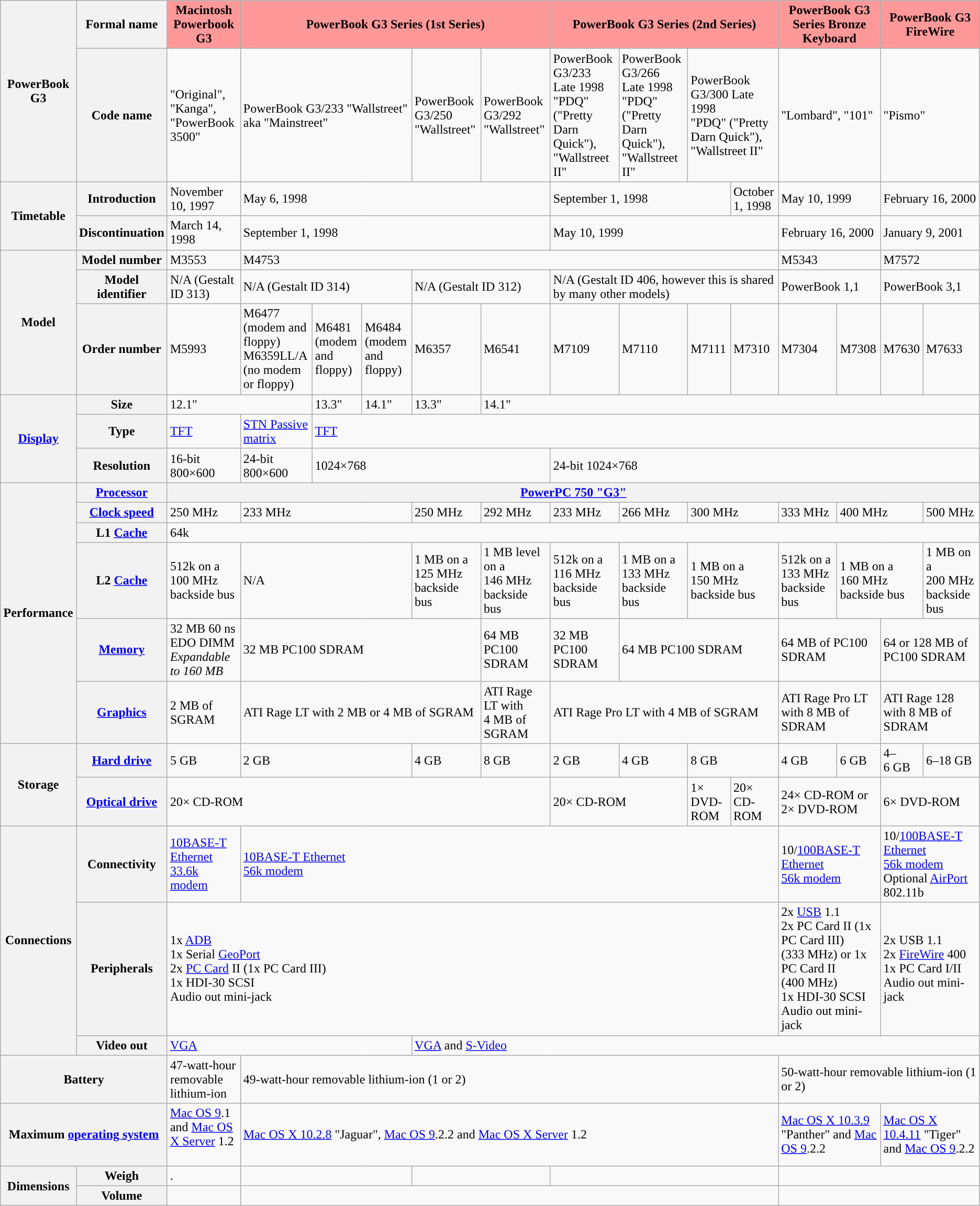<table class="wikitable mw-collapsible ">
<tr>
<th rowspan=2>PowerBook G3</th>
<th>Formal name</th>
<th style="background:#FF9999">Macintosh Powerbook G3</th>
<th colspan=5 style="background:#FF9999">PowerBook G3 Series (1st Series)</th>
<th colspan=4 style="background:#FF9999">PowerBook G3 Series (2nd Series)</th>
<th colspan=2 style="background:#FF9999">PowerBook G3 Series Bronze Keyboard</th>
<th colspan=2 style="background:#FF9999">PowerBook G3 FireWire</th>
</tr>
<tr>
<th>Code name</th>
<td>"Original", "Kanga", "PowerBook 3500"</td>
<td colspan=3>PowerBook G3/233 "Wallstreet"<br>aka "Mainstreet"</td>
<td>PowerBook G3/250 "Wallstreet"</td>
<td>PowerBook G3/292 "Wallstreet"</td>
<td>PowerBook G3/233 Late 1998<br>"PDQ" ("Pretty Darn Quick"), "Wallstreet II"</td>
<td>PowerBook G3/266 Late 1998<br>"PDQ" ("Pretty Darn Quick"), "Wallstreet II"</td>
<td colspan=2>PowerBook G3/300 Late 1998<br>"PDQ" ("Pretty Darn Quick"), "Wallstreet II"</td>
<td colspan=2>"Lombard", "101"</td>
<td colspan=2>"Pismo"</td>
</tr>
<tr>
<th rowspan=2>Timetable</th>
<th>Introduction</th>
<td>November 10, 1997</td>
<td colspan=5>May 6, 1998</td>
<td colspan=3>September 1, 1998</td>
<td>October 1, 1998</td>
<td colspan=2>May 10, 1999</td>
<td colspan=2>February 16, 2000</td>
</tr>
<tr>
<th>Discontinuation</th>
<td>March 14, 1998</td>
<td colspan=5>September 1, 1998</td>
<td colspan=4>May 10, 1999</td>
<td colspan=2>February 16, 2000</td>
<td colspan=2>January 9, 2001</td>
</tr>
<tr>
<th rowspan=3>Model</th>
<th>Model number</th>
<td>M3553</td>
<td colspan=9>M4753</td>
<td colspan=2>M5343</td>
<td colspan=2>M7572</td>
</tr>
<tr>
<th>Model identifier</th>
<td>N/A (Gestalt ID 313)</td>
<td colspan=3>N/A (Gestalt ID 314)</td>
<td colspan=2>N/A (Gestalt ID 312)</td>
<td colspan=4>N/A (Gestalt ID 406, however this is shared by many other models)</td>
<td colspan=2>PowerBook 1,1</td>
<td colspan=2>PowerBook 3,1</td>
</tr>
<tr>
<th>Order number</th>
<td>M5993</td>
<td>M6477 (modem and floppy)<br>M6359LL/A (no modem or floppy)</td>
<td>M6481 (modem and floppy)</td>
<td>M6484 (modem and floppy)</td>
<td>M6357</td>
<td>M6541</td>
<td>M7109</td>
<td>M7110</td>
<td>M7111</td>
<td>M7310</td>
<td>M7304</td>
<td>M7308</td>
<td>M7630</td>
<td>M7633</td>
</tr>
<tr>
<th rowspan=3><a href='#'>Display</a></th>
<th>Size</th>
<td colspan=2>12.1"</td>
<td>13.3"</td>
<td>14.1"</td>
<td>13.3"</td>
<td colspan=9>14.1"</td>
</tr>
<tr>
<th>Type</th>
<td><a href='#'>TFT</a></td>
<td><a href='#'>STN Passive matrix</a></td>
<td colspan=12><a href='#'>TFT</a></td>
</tr>
<tr>
<th>Resolution</th>
<td>16-bit 800×600</td>
<td>24-bit 800×600</td>
<td colspan=4>1024×768</td>
<td colspan=8>24-bit 1024×768</td>
</tr>
<tr>
<th rowspan=6>Performance</th>
<th><a href='#'>Processor</a></th>
<th colspan=14><a href='#'>PowerPC 750 "G3"</a></th>
</tr>
<tr>
<th><a href='#'>Clock speed</a></th>
<td>250 MHz</td>
<td colspan=3>233 MHz</td>
<td>250 MHz</td>
<td>292 MHz</td>
<td>233 MHz</td>
<td>266 MHz</td>
<td colspan=2>300 MHz</td>
<td>333 MHz</td>
<td colspan=2>400 MHz</td>
<td>500 MHz</td>
</tr>
<tr>
<th>L1 <a href='#'>Cache</a></th>
<td colspan=14>64k</td>
</tr>
<tr>
<th>L2 <a href='#'>Cache</a></th>
<td>512k on a 100 MHz backside bus</td>
<td colspan=3>N/A</td>
<td>1 MB on a 125 MHz backside bus</td>
<td>1 MB level on a 146 MHz backside bus</td>
<td>512k on a 116 MHz backside bus</td>
<td>1 MB on a 133 MHz backside bus</td>
<td colspan=2>1 MB on a 150 MHz backside bus</td>
<td>512k on a 133 MHz backside bus</td>
<td colspan=2>1 MB on a 160 MHz backside bus</td>
<td>1 MB on a 200 MHz backside bus</td>
</tr>
<tr>
<th><a href='#'>Memory</a></th>
<td>32 MB 60 ns EDO DIMM<br><em>Expandable to 160 MB</em></td>
<td colspan=4>32 MB PC100 SDRAM<br><em></em></td>
<td>64 MB PC100 SDRAM<br><em></em></td>
<td>32 MB PC100 SDRAM<br><em></em></td>
<td colspan=3>64 MB PC100 SDRAM<br><em></em></td>
<td colspan=2>64 MB of PC100 SDRAM<br><em></em></td>
<td colspan=2>64 or 128 MB of PC100 SDRAM<br><em></em></td>
</tr>
<tr>
<th><a href='#'>Graphics</a></th>
<td>2 MB of SGRAM</td>
<td colspan=4>ATI Rage LT with 2 MB or 4 MB of SGRAM</td>
<td>ATI Rage LT with 4 MB of SGRAM</td>
<td colspan=4>ATI Rage Pro LT with 4 MB of SGRAM</td>
<td colspan=2>ATI Rage Pro LT with 8 MB of SDRAM</td>
<td colspan=2>ATI Rage 128 with 8 MB of SDRAM</td>
</tr>
<tr>
<th rowspan=2>Storage</th>
<th><a href='#'>Hard drive</a></th>
<td>5 GB</td>
<td colspan=3>2 GB</td>
<td>4 GB</td>
<td>8 GB</td>
<td>2 GB</td>
<td>4 GB</td>
<td colspan=2>8 GB</td>
<td>4 GB</td>
<td>6 GB</td>
<td>4–6 GB</td>
<td colspan=2>6–18 GB</td>
</tr>
<tr>
<th><a href='#'>Optical drive</a></th>
<td colspan=6>20× CD-ROM</td>
<td colspan=2>20× CD-ROM<br></td>
<td>1× DVD-ROM</td>
<td>20× CD-ROM</td>
<td colspan=2>24× CD-ROM or 2× DVD-ROM</td>
<td colspan=2>6× DVD-ROM</td>
</tr>
<tr>
<th rowspan=3>Connections</th>
<th>Connectivity</th>
<td><a href='#'>10BASE-T Ethernet</a><br><a href='#'>33.6k modem</a></td>
<td colspan=9><a href='#'>10BASE-T Ethernet</a><br><a href='#'>56k modem</a></td>
<td colspan=2>10/<a href='#'>100BASE-T Ethernet</a><br><a href='#'>56k modem</a></td>
<td colspan=2>10/<a href='#'>100BASE-T Ethernet</a><br><a href='#'>56k modem</a><br>Optional <a href='#'>AirPort</a> 802.11b</td>
</tr>
<tr>
<th>Peripherals</th>
<td colspan=10>1x <a href='#'>ADB</a><br>1x Serial <a href='#'>GeoPort</a><br>2x <a href='#'>PC Card</a> II (1x PC Card III)<br>1x HDI-30 SCSI<br>Audio out mini-jack</td>
<td colspan=2>2x <a href='#'>USB</a> 1.1<br>2x PC Card II (1x PC Card III) (333 MHz) or 1x PC Card II (400 MHz)<br>1x HDI-30 SCSI<br>Audio out mini-jack</td>
<td colspan=2>2x USB 1.1<br>2x <a href='#'>FireWire</a> 400<br>1x PC Card I/II<br>Audio out mini-jack</td>
</tr>
<tr>
<th>Video out</th>
<td colspan=4><a href='#'>VGA</a></td>
<td colspan=10><a href='#'>VGA</a> and <a href='#'>S-Video</a></td>
</tr>
<tr>
<th colspan=2>Battery</th>
<td>47-watt-hour removable lithium-ion</td>
<td colspan=9>49-watt-hour removable lithium-ion (1 or 2)</td>
<td colspan=4>50-watt-hour removable lithium-ion (1 or 2)</td>
</tr>
<tr>
<th colspan=2>Maximum <a href='#'>operating system</a></th>
<td><a href='#'>Mac OS 9</a>.1 and <a href='#'>Mac OS X Server</a> 1.2<br><br></td>
<td colspan=9><a href='#'>Mac OS X 10.2.8</a> "Jaguar", <a href='#'>Mac OS 9</a>.2.2 and <a href='#'>Mac OS X Server</a> 1.2<br></td>
<td colspan=2><a href='#'>Mac OS X 10.3.9</a> "Panther" and <a href='#'>Mac OS 9</a>.2.2<br></td>
<td colspan=2><a href='#'>Mac OS X 10.4.11</a> "Tiger" and <a href='#'>Mac OS 9</a>.2.2<br></td>
</tr>
<tr>
<th rowspan=2>Dimensions</th>
<th>Weigh</th>
<td>.</td>
<td colspan=3></td>
<td colspan=2></td>
<td colspan=4></td>
<td colspan=4></td>
</tr>
<tr>
<th>Volume</th>
<td></td>
<td colspan=9></td>
<td colspan=4></td>
</tr>
</table>
